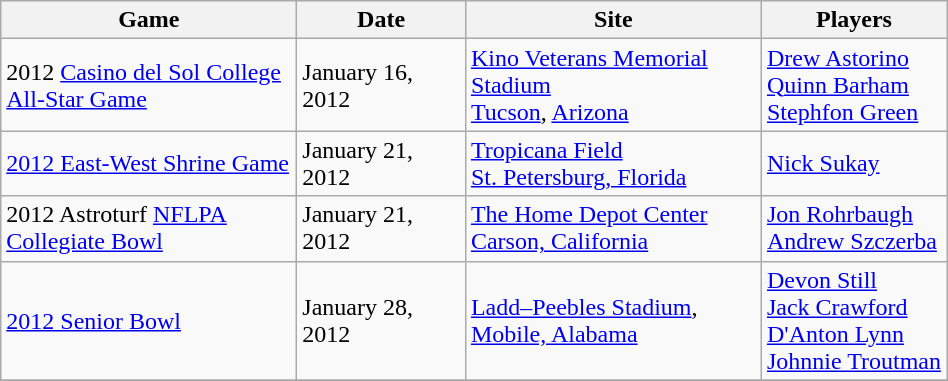<table class="wikitable">
<tr>
<th style="width:190px">Game</th>
<th style="width:105px">Date</th>
<th style="width:190px">Site</th>
<th>Players</th>
</tr>
<tr>
<td>2012 <a href='#'>Casino del Sol College All-Star Game</a></td>
<td>January 16, 2012</td>
<td><a href='#'>Kino Veterans Memorial Stadium</a><br><a href='#'>Tucson</a>, <a href='#'>Arizona</a></td>
<td><a href='#'>Drew Astorino</a><br><a href='#'>Quinn Barham</a><br><a href='#'>Stephfon Green</a></td>
</tr>
<tr>
<td><a href='#'>2012 East-West Shrine Game</a></td>
<td>January 21, 2012</td>
<td><a href='#'>Tropicana Field</a><br><a href='#'>St. Petersburg, Florida</a></td>
<td><a href='#'>Nick Sukay</a></td>
</tr>
<tr>
<td>2012 Astroturf <a href='#'>NFLPA Collegiate Bowl</a></td>
<td>January 21, 2012</td>
<td><a href='#'>The Home Depot Center</a><br><a href='#'>Carson, California</a></td>
<td><a href='#'>Jon Rohrbaugh</a><br><a href='#'>Andrew Szczerba</a></td>
</tr>
<tr>
<td><a href='#'>2012 Senior Bowl</a></td>
<td>January 28, 2012</td>
<td><a href='#'>Ladd–Peebles Stadium</a>,<br><a href='#'>Mobile, Alabama</a></td>
<td><a href='#'>Devon Still</a><br><a href='#'>Jack Crawford</a><br><a href='#'>D'Anton Lynn</a><br><a href='#'>Johnnie Troutman</a></td>
</tr>
<tr>
</tr>
</table>
